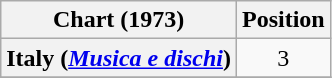<table class="wikitable plainrowheaders" style="text-align:center">
<tr>
<th scope="col">Chart (1973)</th>
<th scope="col">Position</th>
</tr>
<tr>
<th scope="row">Italy (<em><a href='#'>Musica e dischi</a></em>)</th>
<td>3</td>
</tr>
<tr>
</tr>
</table>
